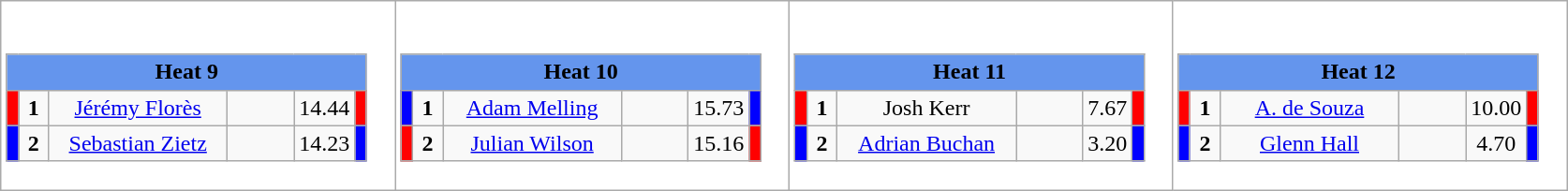<table class="wikitable" style="background:#fff;">
<tr>
<td><div><br><table class="wikitable">
<tr>
<td colspan="6"  style="text-align:center; background:#6495ed;"><strong>Heat 9</strong></td>
</tr>
<tr>
<td style="width:01px; background: #f00;"></td>
<td style="width:14px; text-align:center;"><strong>1</strong></td>
<td style="width:120px; text-align:center;"><a href='#'>Jérémy Florès</a></td>
<td style="width:40px; text-align:center;"></td>
<td style="width:20px; text-align:center;">14.44</td>
<td style="width:01px; background: #f00;"></td>
</tr>
<tr>
<td style="width:01px; background: #00f;"></td>
<td style="width:14px; text-align:center;"><strong>2</strong></td>
<td style="width:120px; text-align:center;"><a href='#'>Sebastian Zietz</a></td>
<td style="width:40px; text-align:center;"></td>
<td style="width:20px; text-align:center;">14.23</td>
<td style="width:01px; background: #00f;"></td>
</tr>
</table>
</div></td>
<td><div><br><table class="wikitable">
<tr>
<td colspan="6"  style="text-align:center; background:#6495ed;"><strong>Heat 10</strong></td>
</tr>
<tr>
<td style="width:01px; background: #00f;"></td>
<td style="width:14px; text-align:center;"><strong>1</strong></td>
<td style="width:120px; text-align:center;"><a href='#'>Adam Melling</a></td>
<td style="width:40px; text-align:center;"></td>
<td style="width:20px; text-align:center;">15.73</td>
<td style="width:01px; background: #00f;"></td>
</tr>
<tr>
<td style="width:01px; background: #f00;"></td>
<td style="width:14px; text-align:center;"><strong>2</strong></td>
<td style="width:120px; text-align:center;"><a href='#'>Julian Wilson</a></td>
<td style="width:40px; text-align:center;"></td>
<td style="width:20px; text-align:center;">15.16</td>
<td style="width:01px; background: #f00;"></td>
</tr>
</table>
</div></td>
<td><div><br><table class="wikitable">
<tr>
<td colspan="6"  style="text-align:center; background:#6495ed;"><strong>Heat 11</strong></td>
</tr>
<tr>
<td style="width:01px; background: #f00;"></td>
<td style="width:14px; text-align:center;"><strong>1</strong></td>
<td style="width:120px; text-align:center;">Josh Kerr</td>
<td style="width:40px; text-align:center;"></td>
<td style="width:20px; text-align:center;">7.67</td>
<td style="width:01px; background: #f00;"></td>
</tr>
<tr>
<td style="width:01px; background: #00f;"></td>
<td style="width:14px; text-align:center;"><strong>2</strong></td>
<td style="width:120px; text-align:center;"><a href='#'>Adrian Buchan</a></td>
<td style="width:40px; text-align:center;"></td>
<td style="width:20px; text-align:center;">3.20</td>
<td style="width:01px; background: #00f;"></td>
</tr>
</table>
</div></td>
<td><div><br><table class="wikitable">
<tr>
<td colspan="6"  style="text-align:center; background:#6495ed;"><strong>Heat 12</strong></td>
</tr>
<tr>
<td style="width:01px; background: #f00;"></td>
<td style="width:14px; text-align:center;"><strong>1</strong></td>
<td style="width:120px; text-align:center;"><a href='#'>A. de Souza</a></td>
<td style="width:40px; text-align:center;"></td>
<td style="width:20px; text-align:center;">10.00</td>
<td style="width:01px; background: #f00;"></td>
</tr>
<tr>
<td style="width:01px; background: #00f;"></td>
<td style="width:14px; text-align:center;"><strong>2</strong></td>
<td style="width:120px; text-align:center;"><a href='#'>Glenn Hall</a></td>
<td style="width:40px; text-align:center;"></td>
<td style="width:20px; text-align:center;">4.70</td>
<td style="width:01px; background: #00f;"></td>
</tr>
</table>
</div></td>
</tr>
</table>
